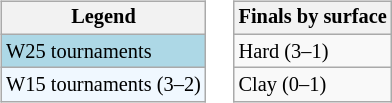<table>
<tr valign=top>
<td><br><table class=wikitable style="font-size:85%">
<tr>
<th>Legend</th>
</tr>
<tr style="background:lightblue;">
<td>W25 tournaments</td>
</tr>
<tr style="background:#f0f8ff;">
<td>W15 tournaments (3–2)</td>
</tr>
</table>
</td>
<td><br><table class="wikitable" style="font-size:85%;">
<tr>
<th>Finals by surface</th>
</tr>
<tr>
<td>Hard (3–1)</td>
</tr>
<tr>
<td>Clay (0–1)</td>
</tr>
</table>
</td>
</tr>
</table>
